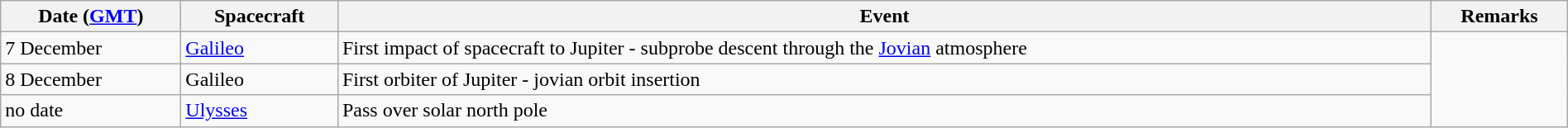<table class="wikitable" border="1" width="100%">
<tr>
<th>Date (<a href='#'>GMT</a>)</th>
<th>Spacecraft</th>
<th>Event</th>
<th>Remarks</th>
</tr>
<tr>
<td>7 December</td>
<td><a href='#'>Galileo</a></td>
<td>First impact of spacecraft to Jupiter - subprobe descent through the <a href='#'>Jovian</a> atmosphere</td>
</tr>
<tr>
<td>8 December</td>
<td>Galileo</td>
<td>First orbiter of Jupiter - jovian orbit insertion</td>
</tr>
<tr>
<td>no date</td>
<td><a href='#'>Ulysses</a></td>
<td>Pass over solar north pole</td>
</tr>
</table>
